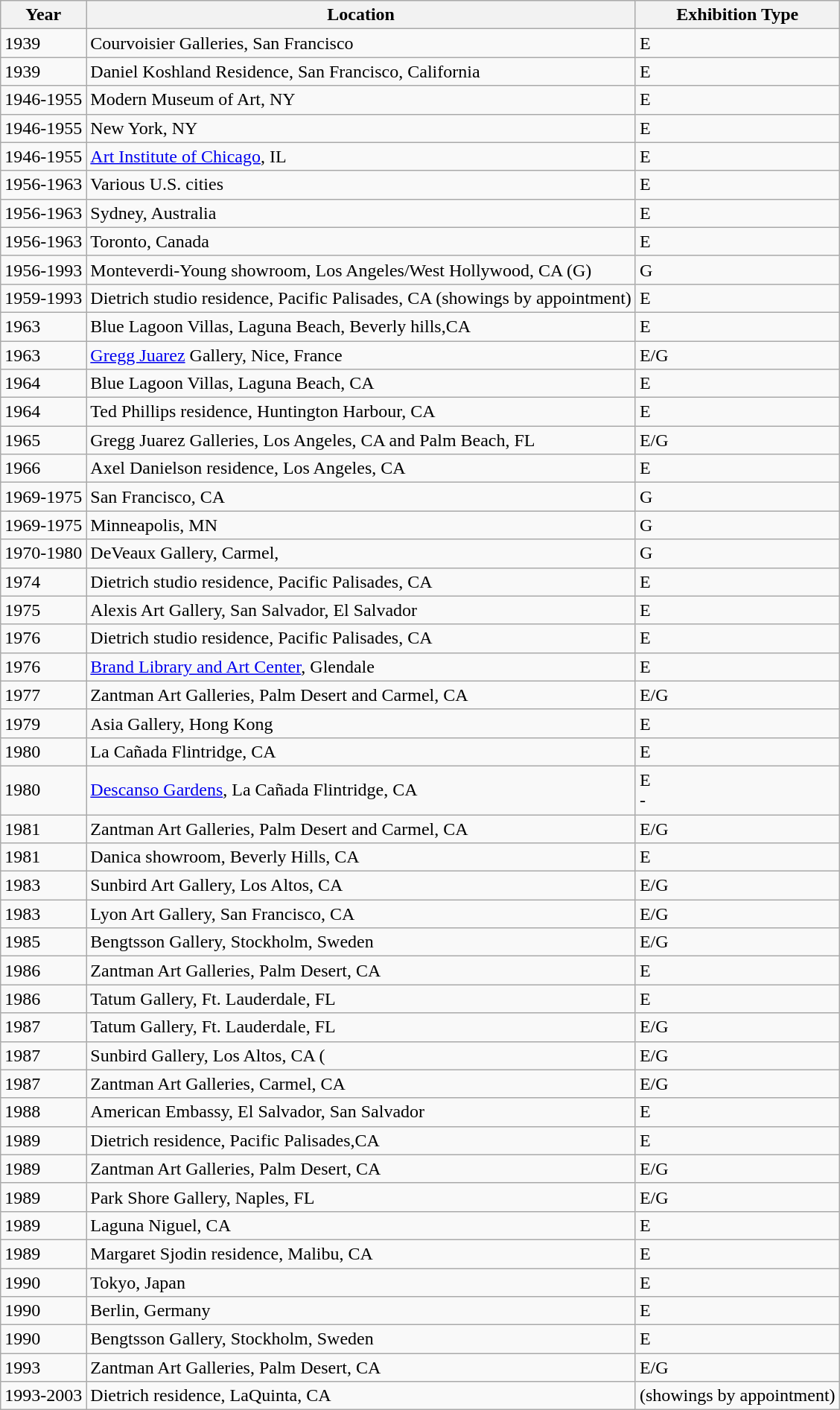<table class="wikitable">
<tr>
<th>Year</th>
<th>Location</th>
<th>Exhibition Type</th>
</tr>
<tr>
<td>1939</td>
<td>Courvoisier Galleries, San Francisco</td>
<td>E</td>
</tr>
<tr>
<td>1939</td>
<td>Daniel Koshland Residence, San Francisco, California</td>
<td>E</td>
</tr>
<tr>
<td>1946-1955</td>
<td>Modern Museum of Art, NY</td>
<td>E</td>
</tr>
<tr>
<td>1946-1955</td>
<td>New York, NY</td>
<td>E</td>
</tr>
<tr>
<td>1946-1955</td>
<td><a href='#'>Art Institute of Chicago</a>, IL</td>
<td>E</td>
</tr>
<tr>
<td>1956-1963</td>
<td>Various U.S. cities</td>
<td>E</td>
</tr>
<tr>
<td>1956-1963</td>
<td>Sydney, Australia</td>
<td>E</td>
</tr>
<tr>
<td>1956-1963</td>
<td>Toronto, Canada</td>
<td>E</td>
</tr>
<tr>
<td>1956-1993</td>
<td>Monteverdi-Young showroom, Los Angeles/West Hollywood, CA (G)</td>
<td>G</td>
</tr>
<tr>
<td>1959-1993</td>
<td>Dietrich studio residence, Pacific Palisades, CA (showings by appointment)</td>
<td>E</td>
</tr>
<tr>
<td>1963</td>
<td>Blue Lagoon Villas, Laguna Beach, Beverly hills,CA</td>
<td>E</td>
</tr>
<tr>
<td>1963</td>
<td><a href='#'>Gregg Juarez</a> Gallery, Nice, France</td>
<td>E/G</td>
</tr>
<tr>
<td>1964</td>
<td>Blue Lagoon Villas, Laguna Beach, CA</td>
<td>E</td>
</tr>
<tr>
<td>1964</td>
<td>Ted Phillips residence, Huntington Harbour, CA</td>
<td>E</td>
</tr>
<tr>
<td>1965</td>
<td>Gregg Juarez Galleries, Los Angeles, CA and Palm Beach, FL</td>
<td>E/G</td>
</tr>
<tr>
<td>1966</td>
<td>Axel Danielson residence, Los Angeles, CA</td>
<td>E</td>
</tr>
<tr>
<td>1969-1975</td>
<td>San Francisco, CA</td>
<td>G</td>
</tr>
<tr>
<td>1969-1975</td>
<td>Minneapolis, MN</td>
<td>G</td>
</tr>
<tr>
<td>1970-1980</td>
<td>DeVeaux Gallery, Carmel,</td>
<td>G</td>
</tr>
<tr>
<td>1974</td>
<td>Dietrich studio residence, Pacific Palisades, CA</td>
<td>E</td>
</tr>
<tr>
<td>1975</td>
<td>Alexis Art Gallery, San Salvador, El Salvador</td>
<td>E</td>
</tr>
<tr>
<td>1976</td>
<td>Dietrich studio residence, Pacific Palisades, CA</td>
<td>E</td>
</tr>
<tr>
<td>1976</td>
<td><a href='#'>Brand Library and Art Center</a>, Glendale</td>
<td>E</td>
</tr>
<tr>
<td>1977</td>
<td>Zantman Art Galleries, Palm Desert and Carmel, CA</td>
<td>E/G</td>
</tr>
<tr>
<td>1979</td>
<td>Asia Gallery, Hong Kong</td>
<td>E</td>
</tr>
<tr>
<td>1980</td>
<td>La Cañada Flintridge, CA</td>
<td>E</td>
</tr>
<tr>
<td>1980</td>
<td><a href='#'>Descanso Gardens</a>, La Cañada Flintridge, CA</td>
<td>E<br>-</td>
</tr>
<tr>
<td>1981</td>
<td>Zantman Art Galleries, Palm Desert and Carmel, CA</td>
<td>E/G</td>
</tr>
<tr>
<td>1981</td>
<td>Danica showroom, Beverly Hills, CA</td>
<td>E</td>
</tr>
<tr>
<td>1983</td>
<td>Sunbird Art Gallery, Los Altos, CA</td>
<td>E/G</td>
</tr>
<tr>
<td>1983</td>
<td>Lyon Art Gallery, San Francisco, CA</td>
<td>E/G</td>
</tr>
<tr>
<td>1985</td>
<td>Bengtsson Gallery, Stockholm, Sweden</td>
<td>E/G</td>
</tr>
<tr>
<td>1986</td>
<td>Zantman Art Galleries, Palm Desert, CA</td>
<td>E</td>
</tr>
<tr>
<td>1986</td>
<td>Tatum Gallery, Ft. Lauderdale, FL</td>
<td>E</td>
</tr>
<tr>
<td>1987</td>
<td>Tatum Gallery, Ft. Lauderdale, FL</td>
<td>E/G</td>
</tr>
<tr>
<td>1987</td>
<td>Sunbird Gallery, Los Altos, CA (</td>
<td>E/G</td>
</tr>
<tr>
<td>1987</td>
<td>Zantman Art Galleries, Carmel, CA</td>
<td>E/G</td>
</tr>
<tr>
<td>1988</td>
<td>American Embassy, El Salvador, San Salvador</td>
<td>E</td>
</tr>
<tr>
<td>1989</td>
<td>Dietrich residence, Pacific Palisades,CA</td>
<td>E</td>
</tr>
<tr>
<td>1989</td>
<td>Zantman Art Galleries, Palm Desert, CA</td>
<td>E/G</td>
</tr>
<tr>
<td>1989</td>
<td>Park Shore Gallery, Naples, FL</td>
<td>E/G</td>
</tr>
<tr>
<td>1989</td>
<td>Laguna Niguel, CA</td>
<td>E</td>
</tr>
<tr>
<td>1989</td>
<td>Margaret Sjodin residence, Malibu, CA</td>
<td>E</td>
</tr>
<tr>
<td>1990</td>
<td>Tokyo, Japan</td>
<td>E</td>
</tr>
<tr>
<td>1990</td>
<td>Berlin, Germany</td>
<td>E</td>
</tr>
<tr>
<td>1990</td>
<td>Bengtsson Gallery, Stockholm, Sweden</td>
<td>E</td>
</tr>
<tr>
<td>1993</td>
<td>Zantman Art Galleries, Palm Desert, CA</td>
<td>E/G</td>
</tr>
<tr>
<td>1993-2003</td>
<td>Dietrich residence, LaQuinta, CA</td>
<td>(showings by appointment)</td>
</tr>
</table>
